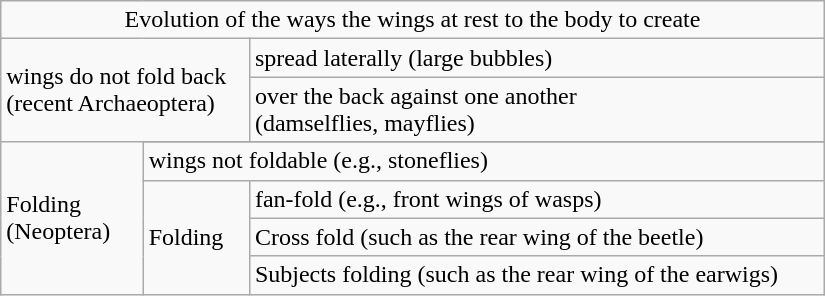<table class="wikitable float-left" style="width:550px; float:right">
<tr style="text-align:center; ">
<td colspan="3">Evolution of the ways the wings at rest to the body to create</td>
</tr>
<tr>
<td colspan="2" and rowspan="2">wings do not fold back <br> (recent Archaeoptera)</td>
<td>spread laterally (large bubbles)</td>
</tr>
<tr>
<td>over the back against one another <br> (damselflies, mayflies)</td>
</tr>
<tr>
<td rowspan="5">Folding <br> (Neoptera)</td>
</tr>
<tr>
<td colspan="2">wings not foldable (e.g., stoneflies)</td>
</tr>
<tr>
<td rowspan="3">Folding</td>
<td>fan-fold (e.g., front wings of wasps)</td>
</tr>
<tr>
<td>Cross fold (such as the rear wing of the beetle)</td>
</tr>
<tr>
<td>Subjects folding (such as the rear wing of the earwigs)</td>
</tr>
</table>
